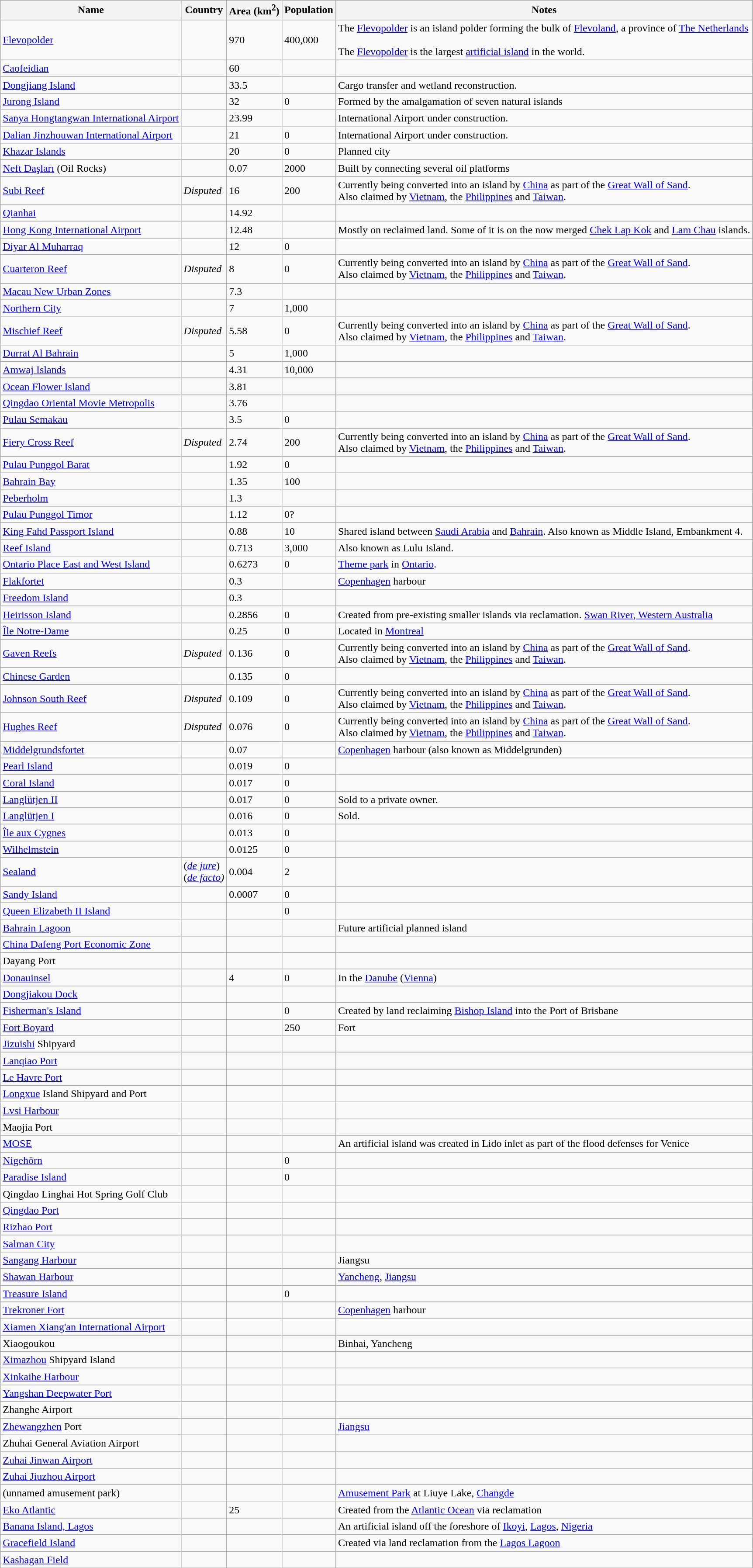<table class="wikitable sortable sticky-header">
<tr>
<th>Name</th>
<th>Country</th>
<th>Area (km<sup>2</sup>)</th>
<th>Population</th>
<th>Notes</th>
</tr>
<tr>
<td><a href='#'>Flevopolder</a></td>
<td></td>
<td>970</td>
<td>400,000</td>
<td>The <a href='#'>Flevopolder</a> is an island polder forming the bulk of <a href='#'>Flevoland</a>, a province of <a href='#'>The Netherlands</a><br><br>The <a href='#'>Flevopolder</a> is the largest <a href='#'>artificial island</a> in the world.</td>
</tr>
<tr>
<td><a href='#'>Caofeidian</a></td>
<td></td>
<td>60</td>
<td></td>
<td></td>
</tr>
<tr>
<td><a href='#'>Dongjiang Island</a></td>
<td></td>
<td>33.5</td>
<td></td>
<td>Cargo transfer and wetland reconstruction.</td>
</tr>
<tr>
<td><a href='#'>Jurong Island</a></td>
<td></td>
<td>32</td>
<td>0</td>
<td>Formed by the amalgamation of seven natural islands</td>
</tr>
<tr>
<td><a href='#'>Sanya Hongtangwan International Airport</a></td>
<td></td>
<td>23.99</td>
<td></td>
<td>International Airport under construction.</td>
</tr>
<tr>
<td><a href='#'>Dalian Jinzhouwan International Airport</a></td>
<td></td>
<td>21</td>
<td>0</td>
<td>International Airport under construction.</td>
</tr>
<tr>
<td><a href='#'>Khazar Islands</a></td>
<td></td>
<td>20</td>
<td>0</td>
<td>Planned city</td>
</tr>
<tr>
<td><a href='#'>Neft Daşları</a> (Oil Rocks)</td>
<td></td>
<td>0.07</td>
<td>2000</td>
<td>Built by connecting several oil platforms</td>
</tr>
<tr>
<td><a href='#'>Subi Reef</a></td>
<td><em>Disputed</em></td>
<td>16</td>
<td>200</td>
<td>Currently being converted into an island by <a href='#'>China</a> as part of the <a href='#'>Great Wall of Sand</a>.<br>Also claimed by <a href='#'>Vietnam</a>, the <a href='#'>Philippines</a> and <a href='#'>Taiwan</a>.</td>
</tr>
<tr>
<td><a href='#'>Qianhai</a></td>
<td></td>
<td>14.92</td>
<td></td>
<td></td>
</tr>
<tr>
<td><a href='#'>Hong Kong International Airport</a></td>
<td></td>
<td>12.48</td>
<td></td>
<td>Mostly on reclaimed land. Some of it is on the now merged <a href='#'>Chek Lap Kok</a> and <a href='#'>Lam Chau</a> islands.</td>
</tr>
<tr>
<td><a href='#'>Diyar Al Muharraq</a></td>
<td></td>
<td>12</td>
<td>0</td>
<td></td>
</tr>
<tr>
<td><a href='#'>Cuarteron Reef</a></td>
<td><em>Disputed</em></td>
<td>8</td>
<td>0</td>
<td>Currently being converted into an island by <a href='#'>China</a> as part of the <a href='#'>Great Wall of Sand</a>.<br>Also claimed by <a href='#'>Vietnam</a>, the <a href='#'>Philippines</a> and <a href='#'>Taiwan</a>.</td>
</tr>
<tr>
<td><a href='#'>Macau New Urban Zones</a></td>
<td></td>
<td>7.3</td>
<td></td>
<td></td>
</tr>
<tr>
<td><a href='#'>Northern City</a></td>
<td></td>
<td>7</td>
<td>1,000</td>
<td></td>
</tr>
<tr>
<td><a href='#'>Mischief Reef</a></td>
<td><em>Disputed</em></td>
<td>5.58</td>
<td>0</td>
<td>Currently being converted into an island by <a href='#'>China</a> as part of the <a href='#'>Great Wall of Sand</a>.<br>Also claimed by <a href='#'>Vietnam</a>, the <a href='#'>Philippines</a> and <a href='#'>Taiwan</a>.</td>
</tr>
<tr>
<td><a href='#'>Durrat Al Bahrain</a></td>
<td></td>
<td>5</td>
<td>1,000</td>
<td></td>
</tr>
<tr>
<td><a href='#'>Amwaj Islands</a></td>
<td></td>
<td>4.31</td>
<td>10,000</td>
<td></td>
</tr>
<tr>
<td><a href='#'>Ocean Flower Island</a></td>
<td></td>
<td>3.81</td>
<td></td>
<td></td>
</tr>
<tr>
<td><a href='#'>Qingdao Oriental Movie Metropolis</a></td>
<td></td>
<td>3.76</td>
<td></td>
<td></td>
</tr>
<tr>
<td><a href='#'>Pulau Semakau</a></td>
<td></td>
<td>3.5</td>
<td>0</td>
<td></td>
</tr>
<tr>
<td><a href='#'>Fiery Cross Reef</a></td>
<td><em>Disputed</em></td>
<td>2.74</td>
<td>200</td>
<td>Currently being converted into an island by <a href='#'>China</a> as part of the <a href='#'>Great Wall of Sand</a>.<br>Also claimed by <a href='#'>Vietnam</a>, the <a href='#'>Philippines</a> and <a href='#'>Taiwan</a>.</td>
</tr>
<tr>
<td><a href='#'>Pulau Punggol Barat</a></td>
<td></td>
<td>1.92</td>
<td>0</td>
<td></td>
</tr>
<tr>
<td><a href='#'>Bahrain Bay</a></td>
<td></td>
<td>1.35</td>
<td>100</td>
<td></td>
</tr>
<tr>
<td><a href='#'>Peberholm</a></td>
<td></td>
<td>1.3</td>
<td></td>
<td></td>
</tr>
<tr>
<td><a href='#'>Pulau Punggol Timor</a></td>
<td></td>
<td>1.12</td>
<td>0?</td>
<td></td>
</tr>
<tr>
<td><a href='#'>King Fahd Passport Island</a></td>
<td><br></td>
<td>0.88</td>
<td>10</td>
<td>Shared island between <a href='#'>Saudi Arabia</a> and <a href='#'>Bahrain</a>. Also known as Middle Island, Embankment 4.</td>
</tr>
<tr>
<td><a href='#'>Reef Island</a></td>
<td></td>
<td>0.713</td>
<td>3,000</td>
<td>Also known as Lulu Island.</td>
</tr>
<tr>
<td><a href='#'>Ontario Place East and West Island</a></td>
<td></td>
<td>0.6273</td>
<td>0</td>
<td><a href='#'>Theme park</a> in <a href='#'>Ontario</a>.</td>
</tr>
<tr>
<td><a href='#'>Flakfortet</a></td>
<td></td>
<td>0.3</td>
<td></td>
<td><a href='#'>Copenhagen</a> harbour</td>
</tr>
<tr>
<td><a href='#'>Freedom Island</a></td>
<td></td>
<td>0.3</td>
<td></td>
<td></td>
</tr>
<tr>
<td><a href='#'>Heirisson Island</a></td>
<td></td>
<td>0.2856</td>
<td>0</td>
<td>Created from pre-existing smaller islands via reclamation. <a href='#'>Swan River, Western Australia</a></td>
</tr>
<tr>
<td><a href='#'>Île Notre-Dame</a></td>
<td></td>
<td>0.25</td>
<td>0</td>
<td>Located in <a href='#'>Montreal</a></td>
</tr>
<tr>
<td><a href='#'>Gaven Reefs</a></td>
<td><em>Disputed</em></td>
<td>0.136</td>
<td>0</td>
<td>Currently being converted into an island by <a href='#'>China</a> as part of the <a href='#'>Great Wall of Sand</a>.<br>Also claimed by <a href='#'>Vietnam</a>, the <a href='#'>Philippines</a> and <a href='#'>Taiwan</a>.</td>
</tr>
<tr>
<td><a href='#'>Chinese Garden</a></td>
<td></td>
<td>0.135</td>
<td>0</td>
<td></td>
</tr>
<tr>
<td><a href='#'>Johnson South Reef</a></td>
<td><em>Disputed</em></td>
<td>0.109</td>
<td>0</td>
<td>Currently being converted into an island by <a href='#'>China</a> as part of the <a href='#'>Great Wall of Sand</a>.<br>Also claimed by <a href='#'>Vietnam</a>, the <a href='#'>Philippines</a> and <a href='#'>Taiwan</a>.</td>
</tr>
<tr>
<td><a href='#'>Hughes Reef</a></td>
<td><em>Disputed</em></td>
<td>0.076</td>
<td>0</td>
<td>Currently being converted into an island by <a href='#'>China</a> as part of the <a href='#'>Great Wall of Sand</a>.<br>Also claimed by <a href='#'>Vietnam</a>, the <a href='#'>Philippines</a> and <a href='#'>Taiwan</a>.</td>
</tr>
<tr>
<td><a href='#'>Middelgrundsfortet</a></td>
<td></td>
<td>0.07</td>
<td></td>
<td><a href='#'>Copenhagen</a> harbour (also known as Middelgrunden)</td>
</tr>
<tr>
<td><a href='#'>Pearl Island</a></td>
<td></td>
<td>0.019</td>
<td>0</td>
<td></td>
</tr>
<tr>
<td><a href='#'>Coral Island</a></td>
<td></td>
<td>0.017</td>
<td>0</td>
<td></td>
</tr>
<tr>
<td><a href='#'>Langlütjen II</a></td>
<td></td>
<td>0.017</td>
<td>0</td>
<td>Sold to a private owner.</td>
</tr>
<tr>
<td><a href='#'>Langlütjen I</a></td>
<td></td>
<td>0.016</td>
<td>0</td>
<td>Sold.</td>
</tr>
<tr>
<td><a href='#'>Île aux Cygnes</a></td>
<td></td>
<td>0.013</td>
<td>0</td>
<td></td>
</tr>
<tr>
<td><a href='#'>Wilhelmstein</a></td>
<td></td>
<td>0.0125</td>
<td>0</td>
<td></td>
</tr>
<tr>
<td><a href='#'>Sealand</a></td>
<td> (<em><a href='#'>de jure</a></em>)<br> (<em><a href='#'>de facto</a>)</em></td>
<td>0.004</td>
<td>2</td>
<td></td>
</tr>
<tr>
<td><a href='#'>Sandy Island</a></td>
<td></td>
<td>0.0007</td>
<td>0</td>
<td></td>
</tr>
<tr>
<td><a href='#'>Queen Elizabeth II Island</a></td>
<td></td>
<td></td>
<td>0</td>
<td></td>
</tr>
<tr>
<td><a href='#'>Bahrain Lagoon</a></td>
<td></td>
<td></td>
<td></td>
<td>Future artificial planned island</td>
</tr>
<tr>
<td><a href='#'>China Dafeng Port Economic Zone</a></td>
<td></td>
<td></td>
<td></td>
<td></td>
</tr>
<tr>
<td>Dayang Port</td>
<td></td>
<td></td>
<td></td>
<td></td>
</tr>
<tr>
<td><a href='#'>Donauinsel</a></td>
<td></td>
<td>4</td>
<td>0</td>
<td>In the <a href='#'>Danube</a> (<a href='#'>Vienna</a>)</td>
</tr>
<tr>
<td><a href='#'>Dongjiakou Dock</a></td>
<td></td>
<td></td>
<td></td>
<td></td>
</tr>
<tr>
<td><a href='#'>Fisherman's Island</a></td>
<td></td>
<td></td>
<td>0</td>
<td>Created by land reclaiming <a href='#'>Bishop Island</a> into the Port of Brisbane</td>
</tr>
<tr>
<td><a href='#'>Fort Boyard</a></td>
<td></td>
<td></td>
<td>250</td>
<td>Fort</td>
</tr>
<tr>
<td><a href='#'>Jizuishi</a> Shipyard</td>
<td></td>
<td></td>
<td></td>
<td></td>
</tr>
<tr>
<td><a href='#'>Lanqiao Port</a></td>
<td></td>
<td></td>
<td></td>
<td></td>
</tr>
<tr>
<td><a href='#'>Le Havre Port</a></td>
<td></td>
<td></td>
<td></td>
<td></td>
</tr>
<tr>
<td><a href='#'>Longxue</a> Island Shipyard and Port</td>
<td></td>
<td></td>
<td></td>
<td></td>
</tr>
<tr>
<td><a href='#'>Lvsi Harbour</a></td>
<td></td>
<td></td>
<td></td>
<td></td>
</tr>
<tr>
<td>Maojia Port</td>
<td></td>
<td></td>
<td></td>
<td></td>
</tr>
<tr>
<td><a href='#'>MOSE</a></td>
<td></td>
<td></td>
<td></td>
<td>An artificial island was created in Lido inlet as part of the flood defenses for Venice</td>
</tr>
<tr>
<td><a href='#'>Nigehörn</a></td>
<td></td>
<td></td>
<td>0</td>
<td></td>
</tr>
<tr>
<td><a href='#'>Paradise Island</a></td>
<td></td>
<td></td>
<td>0</td>
<td></td>
</tr>
<tr>
<td>Qingdao Linghai Hot Spring Golf Club</td>
<td></td>
<td></td>
<td></td>
<td></td>
</tr>
<tr>
<td><a href='#'>Qingdao Port</a></td>
<td></td>
<td></td>
<td></td>
<td></td>
</tr>
<tr>
<td><a href='#'>Rizhao Port</a></td>
<td></td>
<td></td>
<td></td>
<td></td>
</tr>
<tr>
<td><a href='#'>Salman City</a></td>
<td></td>
<td></td>
<td></td>
<td></td>
</tr>
<tr>
<td><a href='#'>Sangang Harbour</a></td>
<td></td>
<td></td>
<td></td>
<td>Jiangsu</td>
</tr>
<tr>
<td><a href='#'>Shawan Harbour</a></td>
<td></td>
<td></td>
<td></td>
<td><a href='#'>Yancheng</a>, <a href='#'>Jiangsu</a></td>
</tr>
<tr>
<td><a href='#'>Treasure Island</a></td>
<td></td>
<td></td>
<td>0</td>
<td></td>
</tr>
<tr>
<td><a href='#'>Trekroner Fort</a></td>
<td></td>
<td></td>
<td></td>
<td><a href='#'>Copenhagen</a> harbour</td>
</tr>
<tr>
<td><a href='#'>Xiamen Xiang'an International Airport</a></td>
<td></td>
<td></td>
<td></td>
<td></td>
</tr>
<tr>
<td>Xiaogoukou</td>
<td></td>
<td></td>
<td></td>
<td>Binhai, Yancheng</td>
</tr>
<tr>
<td><a href='#'>Ximazhou</a> Shipyard Island</td>
<td></td>
<td></td>
<td></td>
<td></td>
</tr>
<tr>
<td><a href='#'>Xinkaihe Harbour</a></td>
<td></td>
<td></td>
<td></td>
<td></td>
</tr>
<tr>
<td><a href='#'>Yangshan Deepwater Port</a></td>
<td></td>
<td></td>
<td></td>
<td></td>
</tr>
<tr>
<td>Zhanghe Airport</td>
<td></td>
<td></td>
<td></td>
<td></td>
</tr>
<tr>
<td><a href='#'>Zhewangzhen</a> Port</td>
<td></td>
<td></td>
<td></td>
<td><a href='#'>Jiangsu</a></td>
</tr>
<tr>
<td>Zhuhai General Aviation Airport</td>
<td></td>
<td></td>
<td></td>
<td></td>
</tr>
<tr>
<td><a href='#'>Zuhai Jinwan Airport</a></td>
<td></td>
<td></td>
<td></td>
<td></td>
</tr>
<tr>
<td><a href='#'>Zuhai Jiuzhou Airport</a></td>
<td></td>
<td></td>
<td></td>
<td></td>
</tr>
<tr>
<td>(unnamed amusement park)</td>
<td></td>
<td></td>
<td></td>
<td><a href='#'>Amusement Park</a> at Liuye Lake, <a href='#'>Changde</a></td>
</tr>
<tr>
<td><a href='#'>Eko Atlantic</a></td>
<td></td>
<td>25</td>
<td></td>
<td>Created from the <a href='#'>Atlantic Ocean</a> via reclamation</td>
</tr>
<tr>
<td><a href='#'>Banana Island, Lagos</a></td>
<td></td>
<td></td>
<td></td>
<td>An artificial island off the foreshore of <a href='#'>Ikoyi</a>, <a href='#'>Lagos</a>, <a href='#'>Nigeria</a></td>
</tr>
<tr>
<td><a href='#'>Gracefield Island</a></td>
<td></td>
<td></td>
<td></td>
<td>Created via land reclamation from the <a href='#'>Lagos Lagoon</a></td>
</tr>
<tr>
<td><a href='#'>Kashagan Field</a></td>
<td></td>
<td></td>
<td></td>
<td></td>
</tr>
</table>
